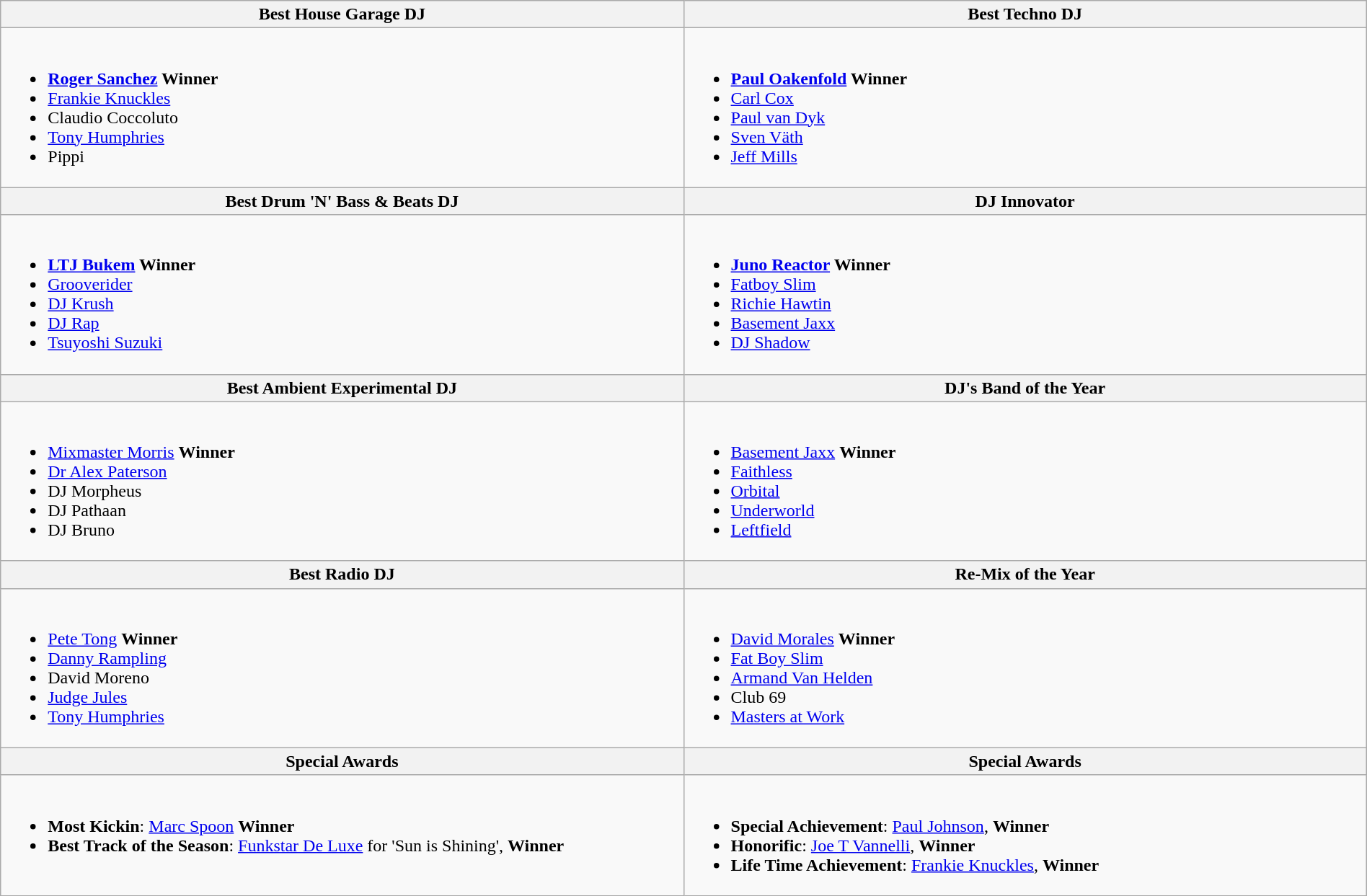<table class=wikitable width="100%">
<tr>
<th width="50%"><strong>Best House Garage DJ</strong></th>
<th width="50%"><strong>Best Techno DJ</strong></th>
</tr>
<tr>
<td valign="top"><br><ul><li><strong> <a href='#'>Roger Sanchez</a> Winner</strong></li><li><a href='#'>Frankie Knuckles</a></li><li>Claudio Coccoluto</li><li><a href='#'>Tony Humphries</a></li><li>Pippi</li></ul></td>
<td valign="top"><br><ul><li><strong> <a href='#'>Paul Oakenfold</a> Winner</strong></li><li><a href='#'>Carl Cox</a></li><li><a href='#'>Paul van Dyk</a></li><li><a href='#'>Sven Väth</a></li><li><a href='#'>Jeff Mills</a></li></ul></td>
</tr>
<tr>
<th width="50%"><strong>Best Drum 'N' Bass & Beats DJ</strong></th>
<th width="50%"><strong>DJ Innovator</strong></th>
</tr>
<tr>
<td valign="top"><br><ul><li><strong> <a href='#'>LTJ Bukem</a> Winner</strong></li><li><a href='#'>Grooverider</a></li><li><a href='#'>DJ Krush</a></li><li><a href='#'>DJ Rap</a></li><li><a href='#'>Tsuyoshi Suzuki</a></li></ul></td>
<td valign="top"><br><ul><li><strong> <a href='#'>Juno Reactor</a> Winner</strong></li><li><a href='#'>Fatboy Slim</a></li><li><a href='#'>Richie Hawtin</a></li><li><a href='#'>Basement Jaxx</a></li><li><a href='#'>DJ Shadow</a></li></ul></td>
</tr>
<tr>
<th width="50%"><strong>Best Ambient Experimental DJ</strong></th>
<th width="50%"><strong>DJ's Band of the Year</strong></th>
</tr>
<tr>
<td valign="top"><br><ul><li> <a href='#'>Mixmaster Morris</a> <strong>Winner</strong></li><li><a href='#'>Dr Alex Paterson</a></li><li>DJ Morpheus</li><li>DJ Pathaan</li><li>DJ Bruno</li></ul></td>
<td valign="top"><br><ul><li> <a href='#'>Basement Jaxx</a> <strong>Winner</strong></li><li><a href='#'>Faithless</a></li><li><a href='#'>Orbital</a></li><li><a href='#'>Underworld</a></li><li><a href='#'>Leftfield</a></li></ul></td>
</tr>
<tr>
<th width="50%"><strong>Best Radio DJ</strong></th>
<th width="50%"><strong>Re-Mix of the Year</strong></th>
</tr>
<tr>
<td valign="top"><br><ul><li> <a href='#'>Pete Tong</a> <strong>Winner</strong></li><li><a href='#'>Danny Rampling</a></li><li>David Moreno</li><li><a href='#'>Judge Jules</a></li><li><a href='#'>Tony Humphries</a></li></ul></td>
<td valign="top"><br><ul><li> <a href='#'>David Morales</a> <strong>Winner</strong></li><li><a href='#'>Fat Boy Slim</a></li><li><a href='#'>Armand Van Helden</a></li><li>Club 69</li><li><a href='#'>Masters at Work</a></li></ul></td>
</tr>
<tr>
<th width="50%"><strong>Special Awards</strong></th>
<th width="50%"><strong>Special Awards</strong></th>
</tr>
<tr>
<td valign="top"><br><ul><li><strong>Most Kickin</strong>:  <a href='#'>Marc Spoon</a> <strong>Winner</strong></li><li><strong>Best Track of the Season</strong>:  <a href='#'>Funkstar De Luxe</a> for 'Sun is Shining', <strong>Winner</strong></li></ul></td>
<td valign="top"><br><ul><li><strong>Special Achievement</strong>:  <a href='#'>Paul Johnson</a>, <strong>Winner</strong></li><li><strong>Honorific</strong>:  <a href='#'>Joe T Vannelli</a>, <strong>Winner</strong></li><li><strong>Life Time Achievement</strong>:  <a href='#'>Frankie Knuckles</a>, <strong>Winner</strong></li></ul></td>
</tr>
</table>
